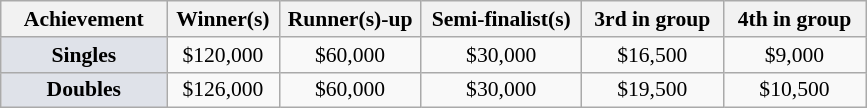<table class="wikitable" style="font-size:90%;text-align:center">
<tr>
<th style="width:104px;">Achievement</th>
<th style="width:68px;">Winner(s)</th>
<th style="width:88px;">Runner(s)-up</th>
<th style="width:100px;">Semi-finalist(s)</th>
<th style="width:88px;">3rd in group</th>
<th style="width:88px;">4th in group</th>
</tr>
<tr>
<td style="background:#dfe2e9;"><strong>Singles</strong></td>
<td>$120,000</td>
<td>$60,000</td>
<td>$30,000</td>
<td>$16,500</td>
<td>$9,000</td>
</tr>
<tr>
<td style="background:#dfe2e9;"><strong>Doubles</strong></td>
<td>$126,000</td>
<td>$60,000</td>
<td>$30,000</td>
<td>$19,500</td>
<td>$10,500</td>
</tr>
</table>
